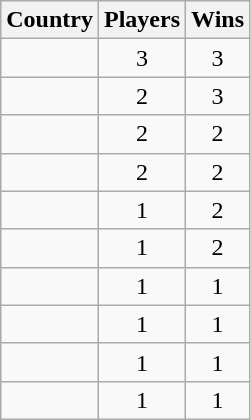<table class="wikitable">
<tr>
<th>Country</th>
<th>Players</th>
<th>Wins</th>
</tr>
<tr>
<td></td>
<td align=center>3</td>
<td align=center>3</td>
</tr>
<tr>
<td></td>
<td align=center>2</td>
<td align=center>3</td>
</tr>
<tr>
<td></td>
<td align=center>2</td>
<td align=center>2</td>
</tr>
<tr>
<td></td>
<td align=center>2</td>
<td align=center>2</td>
</tr>
<tr>
<td></td>
<td align=center>1</td>
<td align=center>2</td>
</tr>
<tr>
<td></td>
<td align=center>1</td>
<td align=center>2</td>
</tr>
<tr>
<td></td>
<td align=center>1</td>
<td align=center>1</td>
</tr>
<tr>
<td></td>
<td align=center>1</td>
<td align=center>1</td>
</tr>
<tr>
<td></td>
<td align=center>1</td>
<td align=center>1</td>
</tr>
<tr>
<td></td>
<td align=center>1</td>
<td align=center>1</td>
</tr>
</table>
